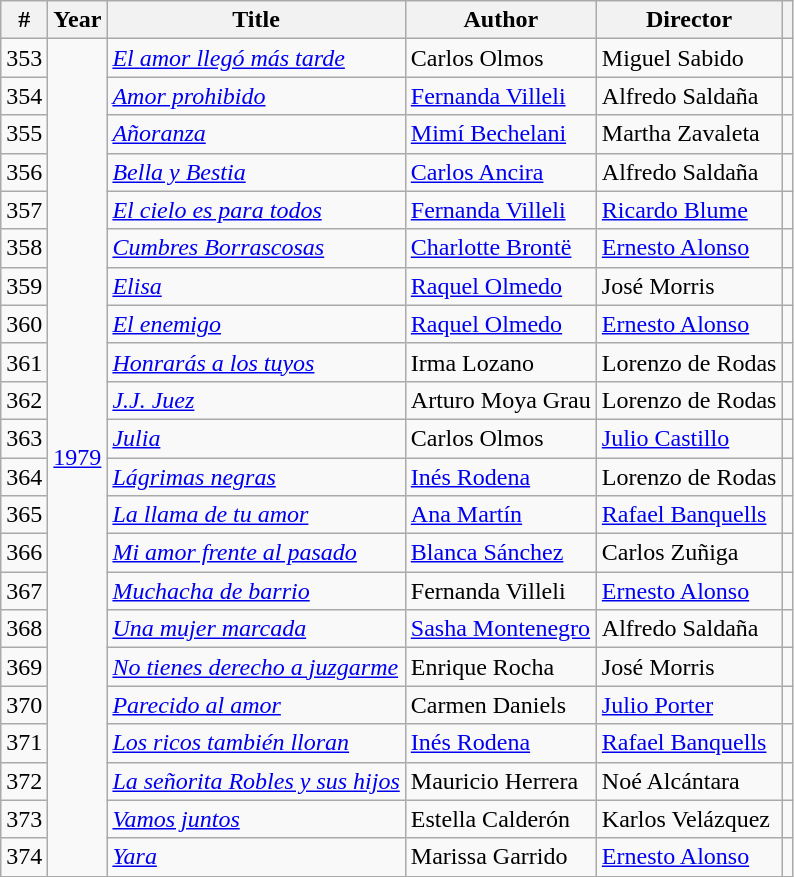<table class="wikitable sortable">
<tr>
<th>#</th>
<th>Year</th>
<th>Title</th>
<th>Author</th>
<th>Director</th>
<th></th>
</tr>
<tr>
<td>353</td>
<td rowspan="22"><a href='#'>1979</a></td>
<td><em><a href='#'>El amor llegó más tarde</a></em></td>
<td>Carlos Olmos</td>
<td>Miguel Sabido</td>
<td></td>
</tr>
<tr>
<td>354</td>
<td><em><a href='#'>Amor prohibido</a></em></td>
<td><a href='#'>Fernanda Villeli</a></td>
<td>Alfredo Saldaña</td>
<td></td>
</tr>
<tr>
<td>355</td>
<td><em><a href='#'>Añoranza</a></em></td>
<td><a href='#'>Mimí Bechelani</a></td>
<td>Martha Zavaleta</td>
<td></td>
</tr>
<tr>
<td>356</td>
<td><em><a href='#'>Bella y Bestia</a></em></td>
<td><a href='#'>Carlos Ancira</a></td>
<td>Alfredo Saldaña</td>
<td></td>
</tr>
<tr>
<td>357</td>
<td><em><a href='#'>El cielo es para todos</a></em></td>
<td><a href='#'>Fernanda Villeli</a></td>
<td><a href='#'>Ricardo Blume</a></td>
<td></td>
</tr>
<tr>
<td>358</td>
<td><em><a href='#'>Cumbres Borrascosas</a></em></td>
<td><a href='#'>Charlotte Brontë</a></td>
<td><a href='#'>Ernesto Alonso</a></td>
<td></td>
</tr>
<tr>
<td>359</td>
<td><em><a href='#'>Elisa</a></em></td>
<td><a href='#'>Raquel Olmedo</a></td>
<td>José Morris</td>
<td></td>
</tr>
<tr>
<td>360</td>
<td><em><a href='#'>El enemigo</a></em></td>
<td><a href='#'>Raquel Olmedo</a></td>
<td><a href='#'>Ernesto Alonso</a></td>
<td></td>
</tr>
<tr>
<td>361</td>
<td><em><a href='#'>Honrarás a los tuyos</a></em></td>
<td>Irma Lozano</td>
<td>Lorenzo de Rodas</td>
<td></td>
</tr>
<tr>
<td>362</td>
<td><em><a href='#'>J.J. Juez</a></em></td>
<td>Arturo Moya Grau</td>
<td>Lorenzo de Rodas</td>
<td></td>
</tr>
<tr>
<td>363</td>
<td><em><a href='#'>Julia</a></em></td>
<td>Carlos Olmos</td>
<td><a href='#'>Julio Castillo</a></td>
<td></td>
</tr>
<tr>
<td>364</td>
<td><em><a href='#'>Lágrimas negras</a></em></td>
<td><a href='#'>Inés Rodena</a></td>
<td>Lorenzo de Rodas</td>
<td></td>
</tr>
<tr>
<td>365</td>
<td><em><a href='#'>La llama de tu amor</a></em></td>
<td><a href='#'>Ana Martín</a></td>
<td><a href='#'>Rafael Banquells</a></td>
<td></td>
</tr>
<tr>
<td>366</td>
<td><em><a href='#'>Mi amor frente al pasado</a></em></td>
<td><a href='#'>Blanca Sánchez</a></td>
<td>Carlos Zuñiga</td>
<td></td>
</tr>
<tr>
<td>367</td>
<td><em><a href='#'>Muchacha de barrio</a></em></td>
<td>Fernanda Villeli</td>
<td><a href='#'>Ernesto Alonso</a></td>
<td></td>
</tr>
<tr>
<td>368</td>
<td><em><a href='#'>Una mujer marcada</a></em></td>
<td><a href='#'>Sasha Montenegro</a></td>
<td>Alfredo Saldaña</td>
<td></td>
</tr>
<tr>
<td>369</td>
<td><em><a href='#'>No tienes derecho a juzgarme</a></em></td>
<td>Enrique Rocha</td>
<td>José Morris</td>
<td></td>
</tr>
<tr>
<td>370</td>
<td><em><a href='#'>Parecido al amor</a></em></td>
<td>Carmen Daniels</td>
<td><a href='#'>Julio Porter</a></td>
<td></td>
</tr>
<tr>
<td>371</td>
<td><em><a href='#'>Los ricos también lloran</a></em></td>
<td><a href='#'>Inés Rodena</a></td>
<td><a href='#'>Rafael Banquells</a></td>
<td></td>
</tr>
<tr>
<td>372</td>
<td><em><a href='#'>La señorita Robles y sus hijos</a></em></td>
<td>Mauricio Herrera</td>
<td>Noé Alcántara</td>
<td></td>
</tr>
<tr>
<td>373</td>
<td><em><a href='#'>Vamos juntos</a></em></td>
<td>Estella Calderón</td>
<td>Karlos Velázquez</td>
<td></td>
</tr>
<tr>
<td>374</td>
<td><em><a href='#'>Yara</a></em></td>
<td>Marissa Garrido</td>
<td><a href='#'>Ernesto Alonso</a></td>
<td></td>
</tr>
</table>
